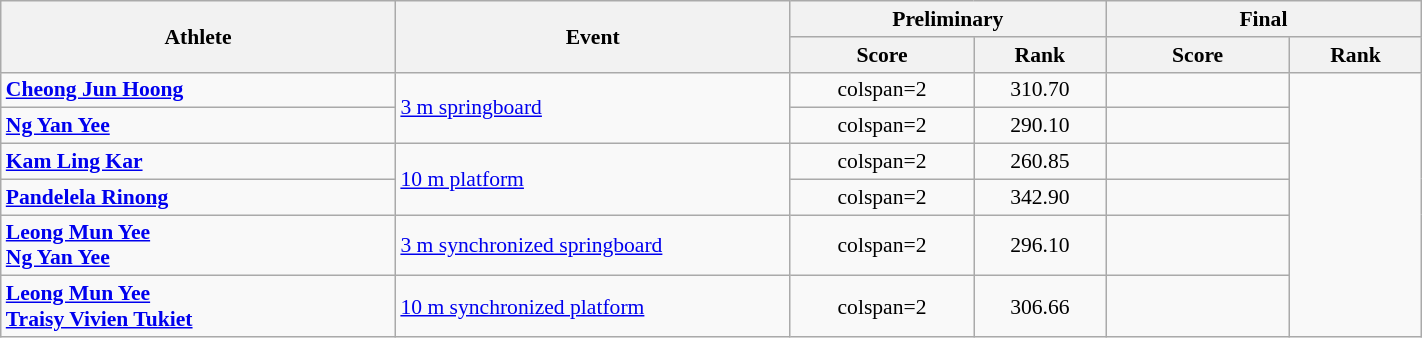<table class="wikitable" width="75%" style="text-align:center; font-size:90%;">
<tr>
<th rowspan="2" width="15%">Athlete</th>
<th rowspan="2" width="15%">Event</th>
<th colspan="2" width="12%">Preliminary</th>
<th colspan="2" width="12%">Final</th>
</tr>
<tr>
<th width="7%">Score</th>
<th>Rank</th>
<th width="7%">Score</th>
<th>Rank</th>
</tr>
<tr>
<td align=left><strong><a href='#'>Cheong Jun Hoong</a></strong></td>
<td align=left rowspan=2><a href='#'>3 m springboard</a></td>
<td>colspan=2 </td>
<td>310.70</td>
<td></td>
</tr>
<tr>
<td align=left><strong><a href='#'>Ng Yan Yee</a></strong></td>
<td>colspan=2 </td>
<td>290.10</td>
<td></td>
</tr>
<tr>
<td align=left><strong><a href='#'>Kam Ling Kar</a></strong></td>
<td align=left rowspan=2><a href='#'>10 m platform</a></td>
<td>colspan=2 </td>
<td>260.85</td>
<td></td>
</tr>
<tr>
<td align=left><strong><a href='#'>Pandelela Rinong</a></strong></td>
<td>colspan=2 </td>
<td>342.90</td>
<td></td>
</tr>
<tr>
<td align=left><strong><a href='#'>Leong Mun Yee</a><br><a href='#'>Ng Yan Yee</a></strong></td>
<td align=left><a href='#'>3 m synchronized springboard</a></td>
<td>colspan=2 </td>
<td>296.10</td>
<td></td>
</tr>
<tr>
<td align=left><strong><a href='#'>Leong Mun Yee</a><br><a href='#'>Traisy Vivien Tukiet</a></strong></td>
<td align=left><a href='#'>10 m synchronized platform</a></td>
<td>colspan=2 </td>
<td>306.66</td>
<td></td>
</tr>
</table>
